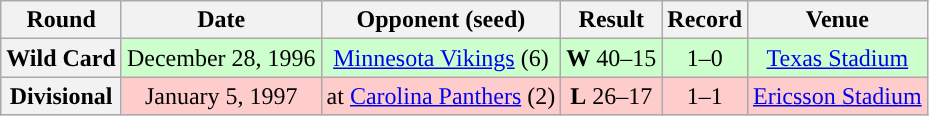<table class="wikitable" style="text-align:center">
<tr>
<th>Round</th>
<th>Date</th>
<th>Opponent (seed)</th>
<th>Result</th>
<th>Record</th>
<th>Venue</th>
</tr>
<tr style="background:#cfc">
<th>Wild Card</th>
<td>December 28, 1996</td>
<td><a href='#'>Minnesota Vikings</a> (6)</td>
<td><strong>W</strong> 40–15</td>
<td>1–0</td>
<td><a href='#'>Texas Stadium</a></td>
</tr>
<tr style="background:#fcc">
<th>Divisional</th>
<td>January 5, 1997</td>
<td>at <a href='#'>Carolina Panthers</a> (2)</td>
<td><strong>L</strong> 26–17</td>
<td>1–1</td>
<td><a href='#'>Ericsson Stadium</a></td>
</tr>
</table>
